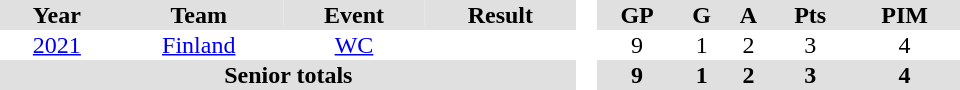<table border="0" cellpadding="1" cellspacing="0" style="text-align:center; width:40em">
<tr ALIGN="center" bgcolor="#e0e0e0">
<th>Year</th>
<th>Team</th>
<th>Event</th>
<th>Result</th>
<th rowspan="99" bgcolor="#ffffff"> </th>
<th>GP</th>
<th>G</th>
<th>A</th>
<th>Pts</th>
<th>PIM</th>
</tr>
<tr>
<td><a href='#'>2021</a></td>
<td><a href='#'>Finland</a></td>
<td><a href='#'>WC</a></td>
<td></td>
<td>9</td>
<td>1</td>
<td>2</td>
<td>3</td>
<td>4</td>
</tr>
<tr bgcolor="#e0e0e0">
<th colspan="4">Senior totals</th>
<th>9</th>
<th>1</th>
<th>2</th>
<th>3</th>
<th>4</th>
</tr>
</table>
